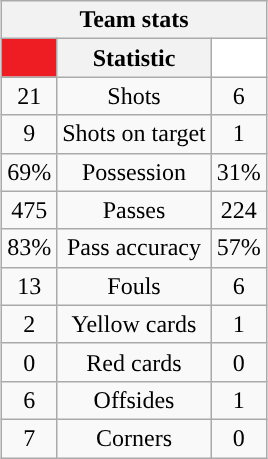<table class="wikitable" style="margin-left: auto; margin-right: auto; border: none; text-align:center;">
<tr>
<th colspan=3>Team stats</th>
</tr>
<tr>
<th style="background: #ee1d24; color: #ffff00;"> <a href='#'></a></th>
<th>Statistic</th>
<th style="background: #FFFFFF; color: #da251d;"> <a href='#'></a></th>
</tr>
<tr>
<td>21</td>
<td>Shots</td>
<td>6</td>
</tr>
<tr>
<td>9</td>
<td>Shots on target</td>
<td>1</td>
</tr>
<tr>
<td>69%</td>
<td>Possession</td>
<td>31%</td>
</tr>
<tr>
<td>475</td>
<td>Passes</td>
<td>224</td>
</tr>
<tr>
<td>83%</td>
<td>Pass accuracy</td>
<td>57%</td>
</tr>
<tr>
<td>13</td>
<td>Fouls</td>
<td>6</td>
</tr>
<tr>
<td>2</td>
<td>Yellow cards</td>
<td>1</td>
</tr>
<tr>
<td>0</td>
<td>Red cards</td>
<td>0</td>
</tr>
<tr>
<td>6</td>
<td>Offsides</td>
<td>1</td>
</tr>
<tr>
<td>7</td>
<td>Corners</td>
<td>0</td>
</tr>
</table>
